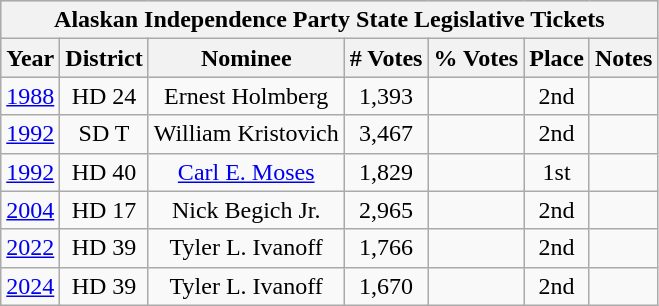<table class=wikitable style="text-align:center;">
<tr style="background:lightgrey;">
<th colspan="9">Alaskan Independence Party State Legislative Tickets</th>
</tr>
<tr style="background:lightgrey;">
<th>Year</th>
<th>District</th>
<th>Nominee</th>
<th># Votes</th>
<th>% Votes</th>
<th>Place</th>
<th>Notes</th>
</tr>
<tr>
<td><a href='#'>1988</a></td>
<td>HD 24</td>
<td>Ernest Holmberg</td>
<td>1,393</td>
<td></td>
<td>2nd</td>
<td></td>
</tr>
<tr>
<td><a href='#'>1992</a></td>
<td>SD T</td>
<td>William Kristovich</td>
<td>3,467</td>
<td></td>
<td>2nd</td>
<td></td>
</tr>
<tr>
<td><a href='#'>1992</a></td>
<td>HD 40</td>
<td><a href='#'>Carl E. Moses</a></td>
<td>1,829</td>
<td></td>
<td>1st</td>
<td></td>
</tr>
<tr>
<td><a href='#'>2004</a></td>
<td>HD 17</td>
<td>Nick Begich Jr.</td>
<td>2,965</td>
<td></td>
<td>2nd</td>
<td></td>
</tr>
<tr>
<td><a href='#'>2022</a></td>
<td>HD 39</td>
<td>Tyler L. Ivanoff</td>
<td>1,766</td>
<td></td>
<td>2nd</td>
<td></td>
</tr>
<tr>
<td><a href='#'>2024</a></td>
<td>HD 39</td>
<td>Tyler L. Ivanoff</td>
<td>1,670</td>
<td></td>
<td>2nd</td>
<td></td>
</tr>
</table>
